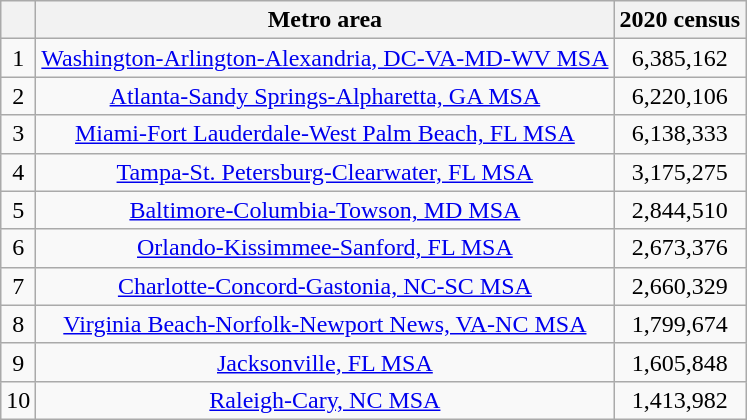<table class="wikitable" style="text-align:center">
<tr>
<th></th>
<th>Metro area</th>
<th>2020 census</th>
</tr>
<tr>
<td>1</td>
<td><a href='#'>Washington-Arlington-Alexandria, DC-VA-MD-WV MSA</a></td>
<td>6,385,162</td>
</tr>
<tr>
<td>2</td>
<td><a href='#'>Atlanta-Sandy Springs-Alpharetta, GA MSA</a></td>
<td>6,220,106</td>
</tr>
<tr>
<td>3</td>
<td><a href='#'>Miami-Fort Lauderdale-West Palm Beach, FL MSA</a></td>
<td>6,138,333</td>
</tr>
<tr>
<td>4</td>
<td><a href='#'>Tampa-St. Petersburg-Clearwater, FL MSA</a></td>
<td>3,175,275</td>
</tr>
<tr>
<td>5</td>
<td><a href='#'>Baltimore-Columbia-Towson, MD MSA</a></td>
<td>2,844,510</td>
</tr>
<tr>
<td>6</td>
<td><a href='#'>Orlando-Kissimmee-Sanford, FL MSA</a></td>
<td>2,673,376</td>
</tr>
<tr>
<td>7</td>
<td><a href='#'>Charlotte-Concord-Gastonia, NC-SC MSA</a></td>
<td>2,660,329</td>
</tr>
<tr>
<td>8</td>
<td><a href='#'>Virginia Beach-Norfolk-Newport News, VA-NC MSA</a></td>
<td>1,799,674</td>
</tr>
<tr>
<td>9</td>
<td><a href='#'>Jacksonville, FL MSA</a></td>
<td>1,605,848</td>
</tr>
<tr>
<td>10</td>
<td><a href='#'>Raleigh-Cary, NC MSA</a></td>
<td>1,413,982</td>
</tr>
</table>
